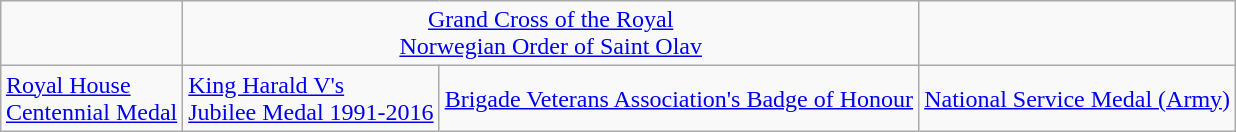<table class="wikitable" style="margin:auto;">
<tr>
<td></td>
<td colspan="2" style="text-align:center "><a href='#'>Grand Cross of the Royal<br>Norwegian Order of Saint Olav</a></td>
<td></td>
</tr>
<tr>
<td><a href='#'>Royal House<br>Centennial Medal</a></td>
<td><a href='#'>King Harald V's<br>Jubilee Medal 1991-2016</a></td>
<td><a href='#'>Brigade Veterans Association's Badge of Honour</a></td>
<td><a href='#'>National Service Medal (Army)</a></td>
</tr>
</table>
